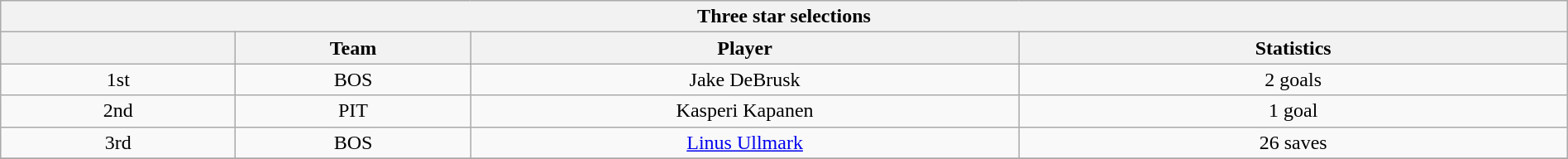<table class="wikitable" style="width:100%;text-align: center;">
<tr>
<th colspan=4>Three star selections</th>
</tr>
<tr>
<th style="width:15%;"></th>
<th style="width:15%;">Team</th>
<th style="width:35%;">Player</th>
<th style="width:35%;">Statistics</th>
</tr>
<tr>
<td>1st</td>
<td>BOS</td>
<td>Jake DeBrusk</td>
<td>2 goals</td>
</tr>
<tr>
<td>2nd</td>
<td>PIT</td>
<td>Kasperi Kapanen</td>
<td>1 goal</td>
</tr>
<tr>
<td>3rd</td>
<td>BOS</td>
<td><a href='#'>Linus Ullmark</a></td>
<td>26 saves</td>
</tr>
<tr>
</tr>
</table>
